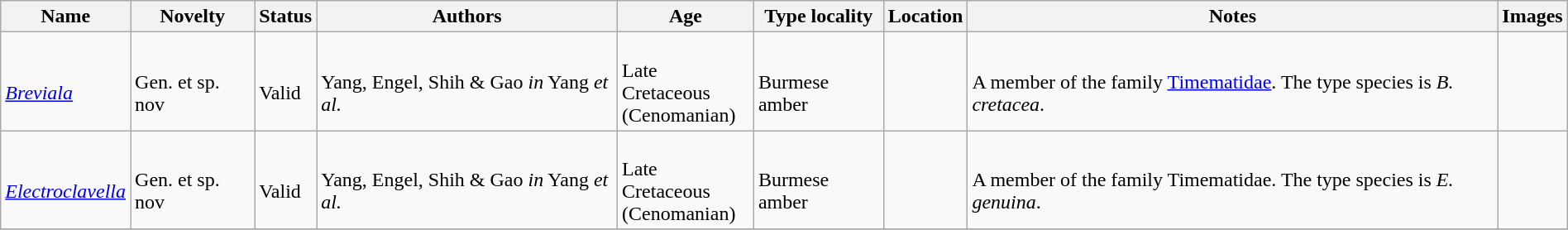<table class="wikitable sortable" align="center" width="100%">
<tr>
<th>Name</th>
<th>Novelty</th>
<th>Status</th>
<th>Authors</th>
<th>Age</th>
<th>Type locality</th>
<th>Location</th>
<th>Notes</th>
<th>Images</th>
</tr>
<tr>
<td><br><em><a href='#'>Breviala</a></em></td>
<td><br>Gen. et sp. nov</td>
<td><br>Valid</td>
<td><br>Yang, Engel, Shih & Gao <em>in</em> Yang <em>et al.</em></td>
<td><br>Late Cretaceous<br> (Cenomanian)</td>
<td><br>Burmese amber</td>
<td><br></td>
<td><br>A member of the family <a href='#'>Timematidae</a>. The type species is <em>B. cretacea</em>.</td>
<td></td>
</tr>
<tr>
<td><br><em><a href='#'>Electroclavella</a></em></td>
<td><br>Gen. et sp. nov</td>
<td><br>Valid</td>
<td><br>Yang, Engel, Shih & Gao <em>in</em> Yang <em>et al.</em></td>
<td><br>Late Cretaceous<br>(Cenomanian)</td>
<td><br>Burmese amber</td>
<td><br></td>
<td><br>A member of the family Timematidae. The type species is <em>E. genuina</em>.</td>
<td></td>
</tr>
<tr>
</tr>
</table>
